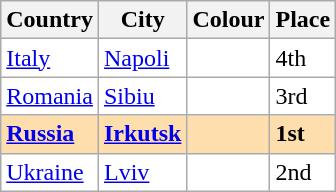<table class="wikitable">
<tr>
<th>Country</th>
<th>City</th>
<th>Colour</th>
<th>Place</th>
</tr>
<tr bgcolor="#FFFFFF">
<td> <a href='#'>Italy</a></td>
<td><a href='#'>Napoli</a></td>
<td></td>
<td>4th</td>
</tr>
<tr bgcolor="#FFFFFF">
<td> <a href='#'>Romania</a></td>
<td><a href='#'>Sibiu</a></td>
<td></td>
<td>3rd</td>
</tr>
<tr bgcolor="#FFDEAD">
<td> <strong><a href='#'>Russia</a></strong></td>
<td><strong><a href='#'>Irkutsk</a></strong></td>
<td></td>
<td><strong>1st</strong></td>
</tr>
<tr bgcolor="#FFFFFF">
<td> <a href='#'>Ukraine</a></td>
<td><a href='#'>Lviv</a></td>
<td></td>
<td>2nd</td>
</tr>
</table>
